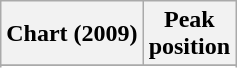<table class="wikitable sortable plainrowheaders" style="text-align:center">
<tr>
<th scope="col">Chart (2009)</th>
<th scope="col">Peak<br> position</th>
</tr>
<tr>
</tr>
<tr>
</tr>
<tr>
</tr>
<tr>
</tr>
</table>
